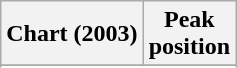<table class="wikitable sortable plainrowheaders" style="text-align:center">
<tr>
<th scope="col">Chart (2003)</th>
<th scope="col">Peak<br> position</th>
</tr>
<tr>
</tr>
<tr>
</tr>
</table>
